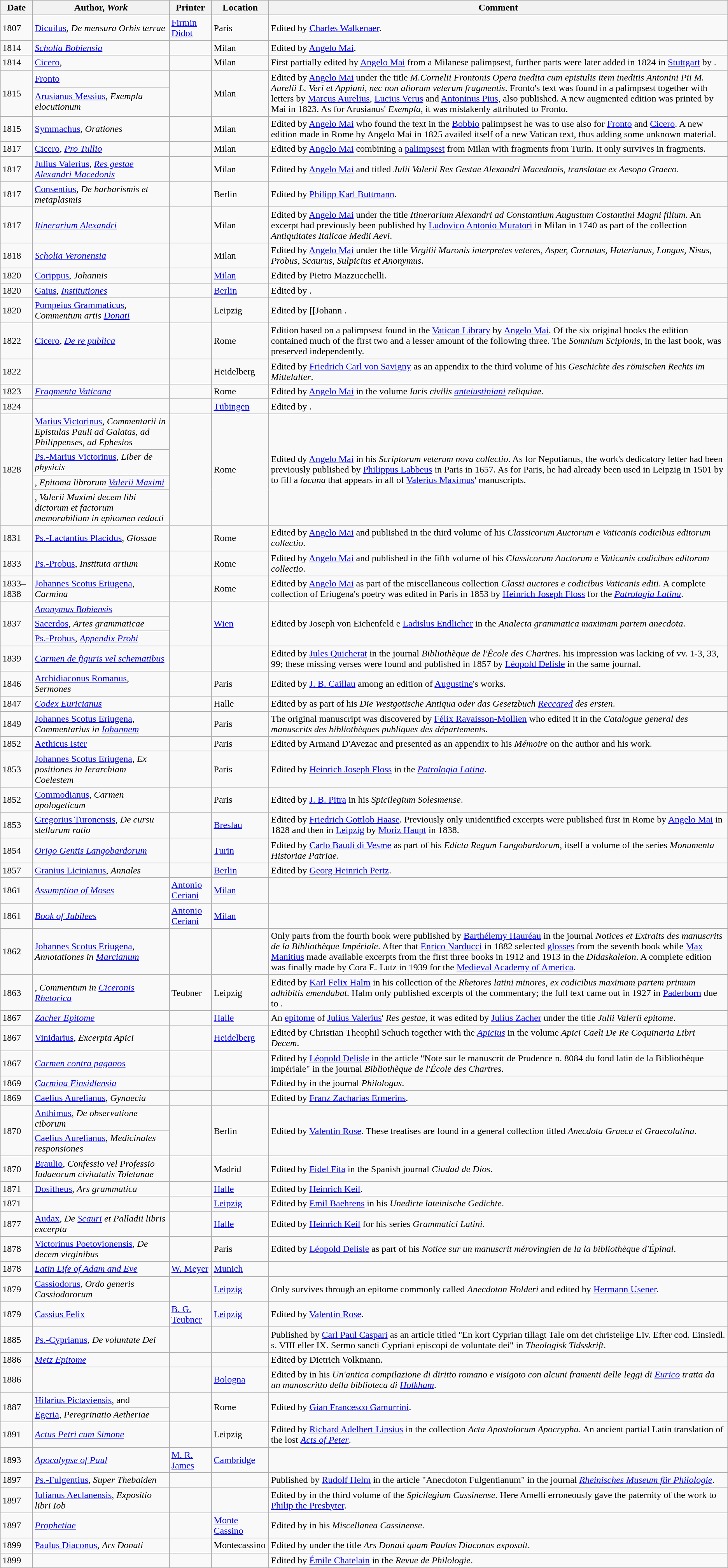<table class="wikitable sortable">
<tr>
<th>Date</th>
<th>Author, <em>Work</em></th>
<th>Printer</th>
<th>Location</th>
<th>Comment</th>
</tr>
<tr>
<td>1807</td>
<td><a href='#'>Dicuilus</a>, <em>De mensura Orbis terrae</em></td>
<td><a href='#'>Firmin Didot</a></td>
<td>Paris</td>
<td>Edited by <a href='#'>Charles Walkenaer</a>.</td>
</tr>
<tr>
<td>1814</td>
<td><em><a href='#'>Scholia Bobiensia</a></em></td>
<td></td>
<td>Milan</td>
<td>Edited by <a href='#'>Angelo Mai</a>.</td>
</tr>
<tr>
<td>1814</td>
<td><a href='#'>Cicero</a>, <em></em></td>
<td></td>
<td>Milan</td>
<td>First partially edited by <a href='#'>Angelo Mai</a> from a Milanese palimpsest, further parts were later added in 1824 in <a href='#'>Stuttgart</a> by .</td>
</tr>
<tr>
<td rowspan="2">1815</td>
<td><a href='#'>Fronto</a></td>
<td rowspan="2"></td>
<td rowspan="2">Milan</td>
<td rowspan="2">Edited by <a href='#'>Angelo Mai</a> under the title <em>M.Cornelii Frontonis Opera inedita cum epistulis item ineditis Antonini Pii M. Aurelii L. Veri et Appiani, nec non aliorum veterum fragmentis</em>. Fronto's text was found in a palimpsest together with letters by <a href='#'>Marcus Aurelius</a>, <a href='#'>Lucius Verus</a> and <a href='#'>Antoninus Pius</a>, also published. A new augmented edition was printed by Mai in 1823. As for Arusianus' <em>Exempla</em>, it was mistakenly attributed to Fronto.</td>
</tr>
<tr>
<td><a href='#'>Arusianus Messius</a>, <em>Exempla elocutionum</em></td>
</tr>
<tr>
<td>1815</td>
<td><a href='#'>Symmachus</a>, <em>Orationes</em></td>
<td></td>
<td>Milan</td>
<td>Edited by <a href='#'>Angelo Mai</a> who found the text in the <a href='#'>Bobbio</a> palimpsest he was to use also for <a href='#'>Fronto</a> and <a href='#'>Cicero</a>. A new edition made in Rome by Angelo Mai in 1825 availed itself of a new Vatican text, thus adding some unknown material.</td>
</tr>
<tr>
<td>1817</td>
<td><a href='#'>Cicero</a>, <em><a href='#'>Pro Tullio</a></em></td>
<td></td>
<td>Milan</td>
<td>Edited by <a href='#'>Angelo Mai</a> combining a <a href='#'>palimpsest</a> from Milan with fragments from Turin. It only survives in fragments.</td>
</tr>
<tr>
<td>1817</td>
<td><a href='#'>Julius Valerius</a>, <em><a href='#'>Res gestae Alexandri Macedonis</a></em></td>
<td></td>
<td>Milan</td>
<td>Edited by <a href='#'>Angelo Mai</a> and titled <em>Julii Valerii Res Gestae Alexandri Macedonis, translatae ex Aesopo Graeco</em>.</td>
</tr>
<tr>
<td>1817</td>
<td><a href='#'>Consentius</a>, <em>De barbarismis et metaplasmis</em></td>
<td></td>
<td>Berlin</td>
<td>Edited by <a href='#'>Philipp Karl Buttmann</a>.</td>
</tr>
<tr>
<td>1817</td>
<td><em><a href='#'>Itinerarium Alexandri</a></em></td>
<td></td>
<td>Milan</td>
<td>Edited by <a href='#'>Angelo Mai</a> under the title <em>Itinerarium Alexandri ad Constantium Augustum Costantini Magni filium</em>. An excerpt had previously been published by <a href='#'>Ludovico Antonio Muratori</a> in Milan in 1740 as part of the collection <em>Antiquitates Italicae Medii Aevi</em>.</td>
</tr>
<tr>
<td>1818</td>
<td><em><a href='#'>Scholia Veronensia</a></em></td>
<td></td>
<td>Milan</td>
<td>Edited by <a href='#'>Angelo Mai</a> under the title <em>Virgilii Maronis interpretes veteres, Asper, Cornutus, Haterianus, Longus, Nisus, Probus, Scaurus, Sulpicius et Anonymus</em>.</td>
</tr>
<tr>
<td>1820</td>
<td><a href='#'>Corippus</a>, <em>Johannis</em></td>
<td></td>
<td><a href='#'>Milan</a></td>
<td>Edited by Pietro Mazzucchelli.</td>
</tr>
<tr>
<td>1820</td>
<td><a href='#'>Gaius</a>, <em><a href='#'>Institutiones</a></em></td>
<td></td>
<td><a href='#'>Berlin</a></td>
<td>Edited by .</td>
</tr>
<tr>
<td>1820</td>
<td><a href='#'>Pompeius Grammaticus</a>, <em>Commentum artis <a href='#'>Donati</a></em></td>
<td></td>
<td>Leipzig</td>
<td>Edited by [[Johann .</td>
</tr>
<tr>
<td>1822</td>
<td><a href='#'>Cicero</a>, <em><a href='#'>De re publica</a></em></td>
<td></td>
<td>Rome</td>
<td>Edition based on a palimpsest found in the <a href='#'>Vatican Library</a> by <a href='#'>Angelo Mai</a>. Of the six original books the edition contained much of the first two and a lesser amount of the following three. The <em>Somnium Scipionis</em>, in the last book, was preserved independently.</td>
</tr>
<tr>
<td>1822</td>
<td><em></em></td>
<td></td>
<td>Heidelberg</td>
<td>Edited by <a href='#'>Friedrich Carl von Savigny</a> as an appendix to the third volume of his <em>Geschichte des römischen Rechts im Mittelalter</em>.</td>
</tr>
<tr>
<td>1823</td>
<td><em><a href='#'>Fragmenta Vaticana</a></em></td>
<td></td>
<td>Rome</td>
<td>Edited by <a href='#'>Angelo Mai</a> in the volume <em>Iuris civilis <a href='#'>anteiustiniani</a> reliquiae</em>.</td>
</tr>
<tr>
<td>1824</td>
<td><em></em></td>
<td></td>
<td><a href='#'>Tübingen</a></td>
<td>Edited by .</td>
</tr>
<tr>
<td rowspan="4">1828</td>
<td><a href='#'>Marius Victorinus</a>, <em>Commentarii in Epistulas Pauli ad Galatas, ad Philippenses, ad Ephesios</em></td>
<td rowspan="4"></td>
<td rowspan="4">Rome</td>
<td rowspan="4">Edited dy <a href='#'>Angelo Mai</a> in his <em>Scriptorum veterum nova collectio</em>. As for Nepotianus, the work's dedicatory letter had been previously published by <a href='#'>Philippus Labbeus</a> in Paris in 1657. As for Paris, he had already been used in Leipzig in 1501 by  to fill a <em>lacuna</em> that appears in all of <a href='#'>Valerius Maximus</a>' manuscripts.</td>
</tr>
<tr>
<td><a href='#'>Ps.-Marius Victorinus</a>, <em>Liber de physicis</em></td>
</tr>
<tr>
<td>, <em>Epitoma librorum <a href='#'>Valerii Maximi</a></em></td>
</tr>
<tr>
<td>, <em>Valerii Maximi decem libi dictorum et factorum memorabilium in epitomen redacti</em></td>
</tr>
<tr>
<td>1831</td>
<td><a href='#'>Ps.-Lactantius Placidus</a>, <em>Glossae</em></td>
<td></td>
<td>Rome</td>
<td>Edited by <a href='#'>Angelo Mai</a> and published in the third volume of his <em>Classicorum Auctorum e Vaticanis codicibus editorum collectio</em>.</td>
</tr>
<tr>
<td>1833</td>
<td><a href='#'>Ps.-Probus</a>, <em>Instituta artium</em></td>
<td></td>
<td>Rome</td>
<td>Edited by <a href='#'>Angelo Mai</a> and published in the fifth volume of his <em>Classicorum Auctorum e Vaticanis codicibus editorum collectio</em>.</td>
</tr>
<tr>
<td>1833–1838</td>
<td><a href='#'>Johannes Scotus Eriugena</a>, <em>Carmina</em></td>
<td></td>
<td>Rome</td>
<td>Edited by <a href='#'>Angelo Mai</a> as part of the miscellaneous collection <em>Classi auctores e codicibus Vaticanis editi</em>. A complete collection of Eriugena's poetry was edited in Paris in 1853 by <a href='#'>Heinrich Joseph Floss</a> for the <em><a href='#'>Patrologia Latina</a></em>.</td>
</tr>
<tr>
<td rowspan="3">1837</td>
<td><em><a href='#'>Anonymus Bobiensis</a></em></td>
<td rowspan="3"></td>
<td rowspan="3"><a href='#'>Wien</a></td>
<td rowspan="3">Edited by Joseph von Eichenfeld e <a href='#'>Ladislus Endlicher</a> in the <em>Analecta grammatica maximam partem anecdota</em>.</td>
</tr>
<tr>
<td><a href='#'>Sacerdos</a>, <em>Artes grammaticae</em></td>
</tr>
<tr>
<td><a href='#'>Ps.-Probus</a>, <em><a href='#'>Appendix Probi</a></em></td>
</tr>
<tr>
<td>1839</td>
<td><em><a href='#'>Carmen de figuris vel schematibus</a></em></td>
<td></td>
<td></td>
<td>Edited by <a href='#'>Jules Quicherat</a> in the journal <em>Bibliothèque de l'École des Chartres</em>. his impression was lacking of vv. 1-3, 33, 99; these missing verses were found and published in 1857 by <a href='#'>Léopold Delisle</a> in the same journal.</td>
</tr>
<tr>
<td>1846</td>
<td><a href='#'>Archidiaconus Romanus</a>, <em>Sermones</em></td>
<td></td>
<td>Paris</td>
<td>Edited by <a href='#'>J. B. Caillau</a> among an edition of <a href='#'>Augustine</a>'s works.</td>
</tr>
<tr>
<td>1847</td>
<td><em><a href='#'>Codex Euricianus</a></em></td>
<td></td>
<td>Halle</td>
<td>Edited by  as part of his <em>Die Westgotische Antiqua oder das Gesetzbuch <a href='#'>Reccared</a> des ersten</em>.</td>
</tr>
<tr>
<td>1849</td>
<td><a href='#'>Johannes Scotus Eriugena</a>, <em>Commentarius in <a href='#'>Iohannem</a></em></td>
<td></td>
<td>Paris</td>
<td>The original manuscript was discovered by <a href='#'>Félix Ravaisson-Mollien</a> who edited it in the <em>Catalogue general des manuscrits des bibliothèques publiques des départements</em>.</td>
</tr>
<tr>
<td>1852</td>
<td><a href='#'>Aethicus Ister</a></td>
<td></td>
<td>Paris</td>
<td>Edited by Armand D'Avezac and presented as an appendix to his <em>Mémoire</em> on the author and his work.</td>
</tr>
<tr>
<td>1853</td>
<td><a href='#'>Johannes Scotus Eriugena</a>, <em>Ex positiones in Ierarchiam Coelestem</em></td>
<td></td>
<td>Paris</td>
<td>Edited by <a href='#'>Heinrich Joseph Floss</a> in the <em><a href='#'>Patrologia Latina</a></em>.</td>
</tr>
<tr>
<td>1852</td>
<td><a href='#'>Commodianus</a>, <em>Carmen apologeticum</em></td>
<td></td>
<td>Paris</td>
<td>Edited by <a href='#'>J. B. Pitra</a> in his <em>Spicilegium Solesmense</em>.</td>
</tr>
<tr>
<td>1853</td>
<td><a href='#'>Gregorius Turonensis</a>, <em>De cursu stellarum ratio</em></td>
<td></td>
<td><a href='#'>Breslau</a></td>
<td>Edited by <a href='#'>Friedrich Gottlob Haase</a>. Previously only unidentified excerpts were published first in Rome by <a href='#'>Angelo Mai</a> in 1828 and then in <a href='#'>Leipzig</a> by <a href='#'>Moriz Haupt</a> in 1838.</td>
</tr>
<tr>
<td>1854</td>
<td><em><a href='#'>Origo Gentis Langobardorum</a></em></td>
<td></td>
<td><a href='#'>Turin</a></td>
<td>Edited by <a href='#'>Carlo Baudi di Vesme</a> as part of his <em>Edicta Regum Langobardorum</em>, itself a volume of the series <em>Monumenta Historiae Patriae</em>.</td>
</tr>
<tr>
<td>1857</td>
<td><a href='#'>Granius Licinianus</a>, <em>Annales</em></td>
<td></td>
<td><a href='#'>Berlin</a></td>
<td>Edited by <a href='#'>Georg Heinrich Pertz</a>.</td>
</tr>
<tr>
<td>1861</td>
<td><em><a href='#'>Assumption of Moses</a></em></td>
<td><a href='#'>Antonio Ceriani</a></td>
<td><a href='#'>Milan</a></td>
<td></td>
</tr>
<tr>
<td>1861</td>
<td><em><a href='#'>Book of Jubilees</a></em></td>
<td><a href='#'>Antonio Ceriani</a></td>
<td><a href='#'>Milan</a></td>
<td></td>
</tr>
<tr>
<td>1862</td>
<td><a href='#'>Johannes Scotus Eriugena</a>, <em>Annotationes in <a href='#'>Marcianum</a></em></td>
<td></td>
<td></td>
<td>Only parts from the fourth book were published by <a href='#'>Barthélemy Hauréau</a> in the journal <em>Notices et Extraits des manuscrits de la Bibliothèque Impériale</em>. After that <a href='#'>Enrico Narducci</a> in 1882 selected <a href='#'>glosses</a> from the seventh book while <a href='#'>Max Manitius</a> made available excerpts from the first three books in 1912 and 1913 in the <em>Didaskaleion</em>. A complete edition was finally made by Cora E. Lutz in 1939 for the <a href='#'>Medieval Academy of America</a>.</td>
</tr>
<tr>
<td>1863</td>
<td>, <em>Commentum in <a href='#'>Ciceronis Rhetorica</a></em></td>
<td>Teubner</td>
<td>Leipzig</td>
<td>Edited by <a href='#'>Karl Felix Halm</a> in his collection of the <em>Rhetores latini minores, ex codicibus maximam partem primum adhibitis emendabat</em>. Halm only published excerpts of the commentary; the full text came out in 1927 in <a href='#'>Paderborn</a> due to .</td>
</tr>
<tr>
<td>1867</td>
<td><em><a href='#'>Zacher Epitome</a></em></td>
<td></td>
<td><a href='#'>Halle</a></td>
<td>An <a href='#'>epitome</a> of <a href='#'>Julius Valerius</a>' <em>Res gestae</em>, it was edited by <a href='#'>Julius Zacher</a> under the title <em>Julii Valerii epitome</em>.</td>
</tr>
<tr>
<td>1867</td>
<td><a href='#'>Vinidarius</a>, <em>Excerpta Apici</em></td>
<td></td>
<td><a href='#'>Heidelberg</a></td>
<td>Edited by Christian Theophil Schuch together with the <em><a href='#'>Apicius</a></em> in the volume <em>Apici Caeli De Re Coquinaria Libri Decem</em>.</td>
</tr>
<tr>
<td>1867</td>
<td><em><a href='#'>Carmen contra paganos</a></em></td>
<td></td>
<td></td>
<td>Edited by <a href='#'>Léopold Delisle</a> in the article "Note sur le manuscrit de Prudence n. 8084 du fond latin de la Bibliothèque impériale" in the journal <em>Bibliothèque de l'École des Chartres</em>.</td>
</tr>
<tr>
<td>1869</td>
<td><em><a href='#'>Carmina Einsidlensia</a></em></td>
<td></td>
<td></td>
<td>Edited by  in the journal <em>Philologus</em>.</td>
</tr>
<tr>
<td>1869</td>
<td><a href='#'>Caelius Aurelianus</a>, <em>Gynaecia</em></td>
<td></td>
<td></td>
<td>Edited by <a href='#'>Franz Zacharias Ermerins</a>.</td>
</tr>
<tr>
<td rowspan="2">1870</td>
<td><a href='#'>Anthimus</a>, <em>De observatione ciborum</em></td>
<td rowspan="2"></td>
<td rowspan="2">Berlin</td>
<td rowspan="2">Edited by <a href='#'>Valentin Rose</a>. These treatises are found in a general collection titled <em>Anecdota Graeca et Graecolatina</em>.</td>
</tr>
<tr>
<td><a href='#'>Caelius Aurelianus</a>, <em>Medicinales responsiones</em></td>
</tr>
<tr>
<td>1870</td>
<td><a href='#'>Braulio</a>, <em>Confessio vel Professio Iudaeorum civitatatis Toletanae</em></td>
<td></td>
<td>Madrid</td>
<td>Edited by <a href='#'>Fidel Fita</a> in the Spanish journal <em>Ciudad de Dios</em>.</td>
</tr>
<tr>
<td>1871</td>
<td><a href='#'>Dositheus</a>, <em>Ars grammatica</em></td>
<td></td>
<td><a href='#'>Halle</a></td>
<td>Edited by <a href='#'>Heinrich Keil</a>.</td>
</tr>
<tr>
<td>1871</td>
<td></td>
<td></td>
<td><a href='#'>Leipzig</a></td>
<td>Edited by <a href='#'>Emil Baehrens</a> in his <em>Unedirte lateinische Gedichte</em>.</td>
</tr>
<tr>
<td>1877</td>
<td><a href='#'>Audax</a>, <em>De <a href='#'>Scauri</a> et Palladii libris excerpta</em></td>
<td></td>
<td><a href='#'>Halle</a></td>
<td>Edited by <a href='#'>Heinrich Keil</a> for his series <em>Grammatici Latini</em>.</td>
</tr>
<tr>
<td>1878</td>
<td><a href='#'>Victorinus Poetovionensis</a>, <em>De decem virginibus</em></td>
<td></td>
<td>Paris</td>
<td>Edited by <a href='#'>Léopold Delisle</a> as part of his <em>Notice sur un manuscrit mérovingien de la la bibliothèque d'Épinal</em>.</td>
</tr>
<tr>
<td>1878</td>
<td><em><a href='#'>Latin Life of Adam and Eve</a></em></td>
<td><a href='#'>W. Meyer</a></td>
<td><a href='#'>Munich</a></td>
<td></td>
</tr>
<tr>
<td>1879</td>
<td><a href='#'>Cassiodorus</a>, <em>Ordo generis Cassiodororum</em></td>
<td></td>
<td><a href='#'>Leipzig</a></td>
<td>Only survives through an epitome commonly called <em>Anecdoton Holderi</em> and edited by <a href='#'>Hermann Usener</a>.</td>
</tr>
<tr>
<td>1879</td>
<td><a href='#'>Cassius Felix</a></td>
<td><a href='#'>B. G. Teubner</a></td>
<td><a href='#'>Leipzig</a></td>
<td>Edited by <a href='#'>Valentin Rose</a>.</td>
</tr>
<tr>
<td>1885</td>
<td><a href='#'>Ps.-Cyprianus</a>, <em>De voluntate Dei</em></td>
<td></td>
<td></td>
<td>Published by <a href='#'>Carl Paul Caspari</a> as an article titled "En kort Cyprian tillagt Tale om det christelige Liv. Efter cod. Einsiedl. s. VIII eller IX. Sermo sancti Cypriani episcopi de voluntate dei" in <em>Theologisk Tidsskrift</em>.</td>
</tr>
<tr>
<td>1886</td>
<td><em><a href='#'>Metz Epitome</a></em></td>
<td></td>
<td></td>
<td>Edited by Dietrich Volkmann.</td>
</tr>
<tr>
<td>1886</td>
<td><em></em></td>
<td></td>
<td><a href='#'>Bologna</a></td>
<td>Edited by  in his <em>Un'antica compilazione di diritto romano e visigoto con alcuni framenti delle leggi di <a href='#'>Eurico</a> tratta da un manoscritto della biblioteca di <a href='#'>Holkham</a></em>.</td>
</tr>
<tr>
<td rowspan="2">1887</td>
<td><a href='#'>Hilarius Pictaviensis</a>, <em></em> and <em></em></td>
<td rowspan="2"></td>
<td rowspan="2">Rome</td>
<td rowspan="2">Edited by <a href='#'>Gian Francesco Gamurrini</a>.</td>
</tr>
<tr>
<td><a href='#'>Egeria</a>, <em>Peregrinatio Aetheriae</em></td>
</tr>
<tr>
<td>1891</td>
<td><em><a href='#'>Actus Petri cum Simone</a></em></td>
<td></td>
<td>Leipzig</td>
<td>Edited by <a href='#'>Richard Adelbert Lipsius</a> in the collection <em>Acta Apostolorum Apocrypha</em>. An ancient partial Latin translation of the lost <em><a href='#'>Acts of Peter</a></em>.</td>
</tr>
<tr>
<td>1893</td>
<td><em><a href='#'>Apocalypse of Paul</a></em></td>
<td><a href='#'>M. R. James</a></td>
<td><a href='#'>Cambridge</a></td>
<td></td>
</tr>
<tr>
<td>1897</td>
<td><a href='#'>Ps.-Fulgentius</a>, <em>Super Thebaiden</em></td>
<td></td>
<td></td>
<td>Published by <a href='#'>Rudolf Helm</a> in the article "Anecdoton Fulgentianum" in the journal <em><a href='#'>Rheinisches Museum für Philologie</a></em>.</td>
</tr>
<tr>
<td>1897</td>
<td><a href='#'>Iulianus Aeclanensis</a>, <em>Expositio libri Iob</em></td>
<td></td>
<td></td>
<td>Edited by  in the third volume of the <em>Spicilegium Cassinense</em>. Here Amelli erroneously gave the paternity of the work to <a href='#'>Philip the Presbyter</a>.</td>
</tr>
<tr>
<td>1897</td>
<td><em><a href='#'>Prophetiae</a></em></td>
<td></td>
<td><a href='#'>Monte Cassino</a></td>
<td>Edited by  in his <em>Miscellanea Cassinense</em>.</td>
</tr>
<tr>
<td>1899</td>
<td><a href='#'>Paulus Diaconus</a>, <em>Ars Donati</em></td>
<td></td>
<td>Montecassino</td>
<td>Edited by  under the title <em>Ars Donati quam Paulus Diaconus exposuit</em>.</td>
</tr>
<tr>
<td>1899</td>
<td><em></em></td>
<td></td>
<td></td>
<td>Edited by <a href='#'>Émile Chatelain</a> in the <em>Revue de Philologie</em>.</td>
</tr>
</table>
